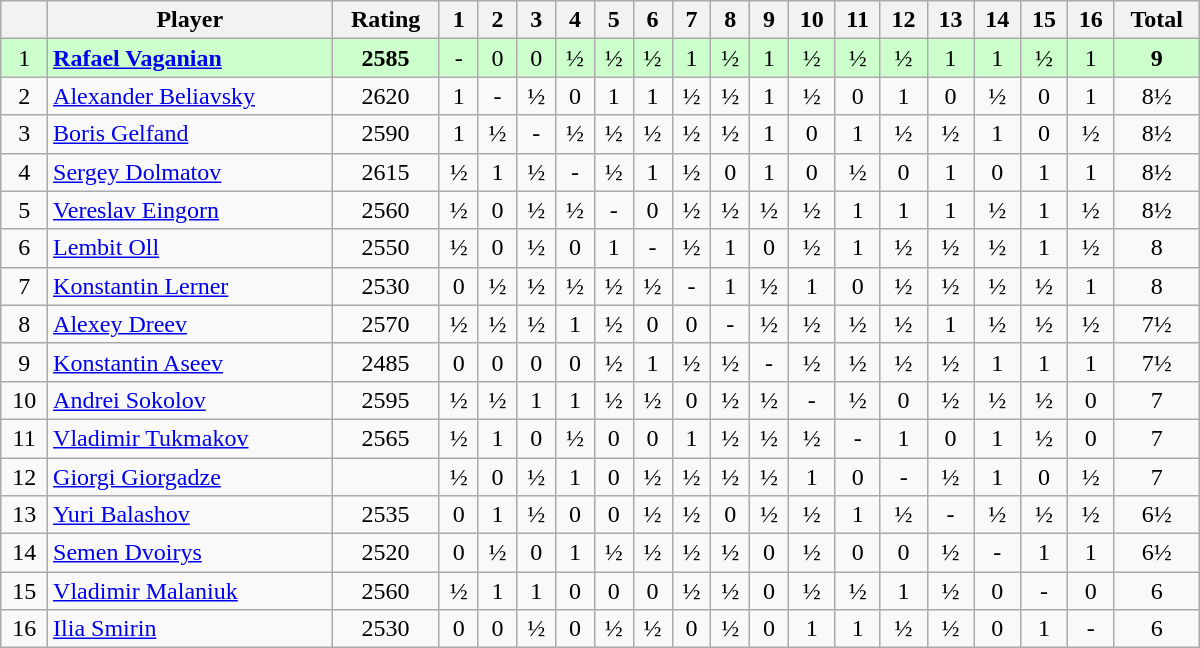<table class="wikitable" border="1" width="800px">
<tr>
<th></th>
<th>Player</th>
<th>Rating</th>
<th>1</th>
<th>2</th>
<th>3</th>
<th>4</th>
<th>5</th>
<th>6</th>
<th>7</th>
<th>8</th>
<th>9</th>
<th>10</th>
<th>11</th>
<th>12</th>
<th>13</th>
<th>14</th>
<th>15</th>
<th>16</th>
<th>Total</th>
</tr>
<tr align=center style="background:#ccffcc;">
<td>1</td>
<td align=left> <strong><a href='#'>Rafael Vaganian</a></strong></td>
<td><strong>2585</strong></td>
<td>-</td>
<td>0</td>
<td>0</td>
<td>½</td>
<td>½</td>
<td>½</td>
<td>1</td>
<td>½</td>
<td>1</td>
<td>½</td>
<td>½</td>
<td>½</td>
<td>1</td>
<td>1</td>
<td>½</td>
<td>1</td>
<td align=center><strong>9</strong></td>
</tr>
<tr align=center>
<td>2</td>
<td align=left> <a href='#'>Alexander Beliavsky</a></td>
<td>2620</td>
<td>1</td>
<td>-</td>
<td>½</td>
<td>0</td>
<td>1</td>
<td>1</td>
<td>½</td>
<td>½</td>
<td>1</td>
<td>½</td>
<td>0</td>
<td>1</td>
<td>0</td>
<td>½</td>
<td>0</td>
<td>1</td>
<td align=center>8½</td>
</tr>
<tr align=center>
<td>3</td>
<td align=left> <a href='#'>Boris Gelfand</a></td>
<td>2590</td>
<td>1</td>
<td>½</td>
<td>-</td>
<td>½</td>
<td>½</td>
<td>½</td>
<td>½</td>
<td>½</td>
<td>1</td>
<td>0</td>
<td>1</td>
<td>½</td>
<td>½</td>
<td>1</td>
<td>0</td>
<td>½</td>
<td align=center>8½</td>
</tr>
<tr align=center>
<td>4</td>
<td align=left> <a href='#'>Sergey Dolmatov</a></td>
<td>2615</td>
<td>½</td>
<td>1</td>
<td>½</td>
<td>-</td>
<td>½</td>
<td>1</td>
<td>½</td>
<td>0</td>
<td>1</td>
<td>0</td>
<td>½</td>
<td>0</td>
<td>1</td>
<td>0</td>
<td>1</td>
<td>1</td>
<td align=center>8½</td>
</tr>
<tr align=center>
<td>5</td>
<td align=left> <a href='#'>Vereslav Eingorn</a></td>
<td>2560</td>
<td>½</td>
<td>0</td>
<td>½</td>
<td>½</td>
<td>-</td>
<td>0</td>
<td>½</td>
<td>½</td>
<td>½</td>
<td>½</td>
<td>1</td>
<td>1</td>
<td>1</td>
<td>½</td>
<td>1</td>
<td>½</td>
<td align=center>8½</td>
</tr>
<tr align=center>
<td>6</td>
<td align=left> <a href='#'>Lembit Oll</a></td>
<td>2550</td>
<td>½</td>
<td>0</td>
<td>½</td>
<td>0</td>
<td>1</td>
<td>-</td>
<td>½</td>
<td>1</td>
<td>0</td>
<td>½</td>
<td>1</td>
<td>½</td>
<td>½</td>
<td>½</td>
<td>1</td>
<td>½</td>
<td align=center>8</td>
</tr>
<tr align=center>
<td>7</td>
<td align=left> <a href='#'>Konstantin Lerner</a></td>
<td>2530</td>
<td>0</td>
<td>½</td>
<td>½</td>
<td>½</td>
<td>½</td>
<td>½</td>
<td>-</td>
<td>1</td>
<td>½</td>
<td>1</td>
<td>0</td>
<td>½</td>
<td>½</td>
<td>½</td>
<td>½</td>
<td>1</td>
<td align=center>8</td>
</tr>
<tr align=center>
<td>8</td>
<td align=left> <a href='#'>Alexey Dreev</a></td>
<td>2570</td>
<td>½</td>
<td>½</td>
<td>½</td>
<td>1</td>
<td>½</td>
<td>0</td>
<td>0</td>
<td>-</td>
<td>½</td>
<td>½</td>
<td>½</td>
<td>½</td>
<td>1</td>
<td>½</td>
<td>½</td>
<td>½</td>
<td align=center>7½</td>
</tr>
<tr align=center>
<td>9</td>
<td align=left> <a href='#'>Konstantin Aseev</a></td>
<td>2485</td>
<td>0</td>
<td>0</td>
<td>0</td>
<td>0</td>
<td>½</td>
<td>1</td>
<td>½</td>
<td>½</td>
<td>-</td>
<td>½</td>
<td>½</td>
<td>½</td>
<td>½</td>
<td>1</td>
<td>1</td>
<td>1</td>
<td align=center>7½</td>
</tr>
<tr align=center>
<td>10</td>
<td align=left> <a href='#'>Andrei Sokolov</a></td>
<td>2595</td>
<td>½</td>
<td>½</td>
<td>1</td>
<td>1</td>
<td>½</td>
<td>½</td>
<td>0</td>
<td>½</td>
<td>½</td>
<td>-</td>
<td>½</td>
<td>0</td>
<td>½</td>
<td>½</td>
<td>½</td>
<td>0</td>
<td align=center>7</td>
</tr>
<tr align=center>
<td>11</td>
<td align=left> <a href='#'>Vladimir Tukmakov</a></td>
<td>2565</td>
<td>½</td>
<td>1</td>
<td>0</td>
<td>½</td>
<td>0</td>
<td>0</td>
<td>1</td>
<td>½</td>
<td>½</td>
<td>½</td>
<td>-</td>
<td>1</td>
<td>0</td>
<td>1</td>
<td>½</td>
<td>0</td>
<td align=center>7</td>
</tr>
<tr align=center>
<td>12</td>
<td align=left> <a href='#'>Giorgi Giorgadze</a></td>
<td></td>
<td>½</td>
<td>0</td>
<td>½</td>
<td>1</td>
<td>0</td>
<td>½</td>
<td>½</td>
<td>½</td>
<td>½</td>
<td>1</td>
<td>0</td>
<td>-</td>
<td>½</td>
<td>1</td>
<td>0</td>
<td>½</td>
<td align=center>7</td>
</tr>
<tr align=center>
<td>13</td>
<td align=left> <a href='#'>Yuri Balashov</a></td>
<td>2535</td>
<td>0</td>
<td>1</td>
<td>½</td>
<td>0</td>
<td>0</td>
<td>½</td>
<td>½</td>
<td>0</td>
<td>½</td>
<td>½</td>
<td>1</td>
<td>½</td>
<td>-</td>
<td>½</td>
<td>½</td>
<td>½</td>
<td align=center>6½</td>
</tr>
<tr align=center>
<td>14</td>
<td align=left> <a href='#'>Semen Dvoirys</a></td>
<td>2520</td>
<td>0</td>
<td>½</td>
<td>0</td>
<td>1</td>
<td>½</td>
<td>½</td>
<td>½</td>
<td>½</td>
<td>0</td>
<td>½</td>
<td>0</td>
<td>0</td>
<td>½</td>
<td>-</td>
<td>1</td>
<td>1</td>
<td align=center>6½</td>
</tr>
<tr align=center>
<td>15</td>
<td align=left> <a href='#'>Vladimir Malaniuk</a></td>
<td>2560</td>
<td>½</td>
<td>1</td>
<td>1</td>
<td>0</td>
<td>0</td>
<td>0</td>
<td>½</td>
<td>½</td>
<td>0</td>
<td>½</td>
<td>½</td>
<td>1</td>
<td>½</td>
<td>0</td>
<td>-</td>
<td>0</td>
<td align=center>6</td>
</tr>
<tr align=center>
<td>16</td>
<td align=left> <a href='#'>Ilia Smirin</a></td>
<td>2530</td>
<td>0</td>
<td>0</td>
<td>½</td>
<td>0</td>
<td>½</td>
<td>½</td>
<td>0</td>
<td>½</td>
<td>0</td>
<td>1</td>
<td>1</td>
<td>½</td>
<td>½</td>
<td>0</td>
<td>1</td>
<td>-</td>
<td align=center>6</td>
</tr>
</table>
